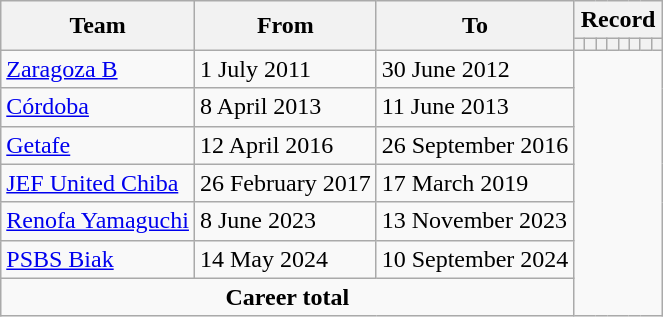<table class="wikitable" style="text-align: center">
<tr>
<th rowspan="2">Team</th>
<th rowspan="2">From</th>
<th rowspan="2">To</th>
<th colspan="8">Record</th>
</tr>
<tr>
<th></th>
<th></th>
<th></th>
<th></th>
<th></th>
<th></th>
<th></th>
<th></th>
</tr>
<tr>
<td align="left"><a href='#'>Zaragoza B</a></td>
<td align=left>1 July 2011</td>
<td align=left>30 June 2012<br></td>
</tr>
<tr>
<td align="left"><a href='#'>Córdoba</a></td>
<td align=left>8 April 2013</td>
<td align=left>11 June 2013<br></td>
</tr>
<tr>
<td align="left"><a href='#'>Getafe</a></td>
<td align=left>12 April 2016</td>
<td align=left>26 September 2016<br></td>
</tr>
<tr>
<td align="left"><a href='#'>JEF United Chiba</a></td>
<td align=left>26 February 2017</td>
<td align=left>17 March 2019<br></td>
</tr>
<tr>
<td align="left"><a href='#'>Renofa Yamaguchi</a></td>
<td align=left>8 June 2023</td>
<td align=left>13 November 2023<br></td>
</tr>
<tr>
<td align="left"><a href='#'>PSBS Biak</a></td>
<td align=left>14 May 2024</td>
<td align=left>10 September 2024<br></td>
</tr>
<tr>
<td colspan=3><strong>Career total</strong><br></td>
</tr>
</table>
